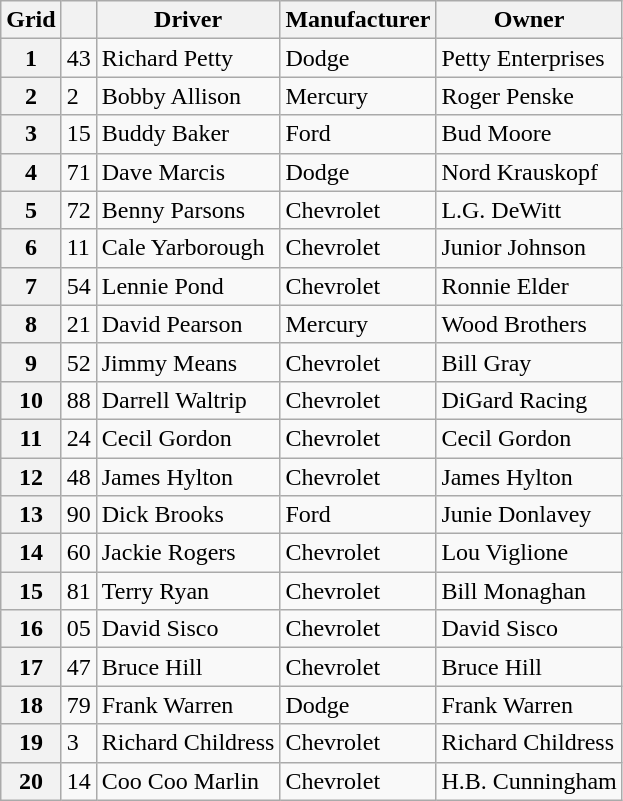<table class="wikitable">
<tr>
<th>Grid</th>
<th></th>
<th>Driver</th>
<th>Manufacturer</th>
<th>Owner</th>
</tr>
<tr>
<th>1</th>
<td>43</td>
<td>Richard Petty</td>
<td>Dodge</td>
<td>Petty Enterprises</td>
</tr>
<tr>
<th>2</th>
<td>2</td>
<td>Bobby Allison</td>
<td>Mercury</td>
<td>Roger Penske</td>
</tr>
<tr>
<th>3</th>
<td>15</td>
<td>Buddy Baker</td>
<td>Ford</td>
<td>Bud Moore</td>
</tr>
<tr>
<th>4</th>
<td>71</td>
<td>Dave Marcis</td>
<td>Dodge</td>
<td>Nord Krauskopf</td>
</tr>
<tr>
<th>5</th>
<td>72</td>
<td>Benny Parsons</td>
<td>Chevrolet</td>
<td>L.G. DeWitt</td>
</tr>
<tr>
<th>6</th>
<td>11</td>
<td>Cale Yarborough</td>
<td>Chevrolet</td>
<td>Junior Johnson</td>
</tr>
<tr>
<th>7</th>
<td>54</td>
<td>Lennie Pond</td>
<td>Chevrolet</td>
<td>Ronnie Elder</td>
</tr>
<tr>
<th>8</th>
<td>21</td>
<td>David Pearson</td>
<td>Mercury</td>
<td>Wood Brothers</td>
</tr>
<tr>
<th>9</th>
<td>52</td>
<td>Jimmy Means</td>
<td>Chevrolet</td>
<td>Bill Gray</td>
</tr>
<tr>
<th>10</th>
<td>88</td>
<td>Darrell Waltrip</td>
<td>Chevrolet</td>
<td>DiGard Racing</td>
</tr>
<tr>
<th>11</th>
<td>24</td>
<td>Cecil Gordon</td>
<td>Chevrolet</td>
<td>Cecil Gordon</td>
</tr>
<tr>
<th>12</th>
<td>48</td>
<td>James Hylton</td>
<td>Chevrolet</td>
<td>James Hylton</td>
</tr>
<tr>
<th>13</th>
<td>90</td>
<td>Dick Brooks</td>
<td>Ford</td>
<td>Junie Donlavey</td>
</tr>
<tr>
<th>14</th>
<td>60</td>
<td>Jackie Rogers</td>
<td>Chevrolet</td>
<td>Lou Viglione</td>
</tr>
<tr>
<th>15</th>
<td>81</td>
<td>Terry Ryan</td>
<td>Chevrolet</td>
<td>Bill Monaghan</td>
</tr>
<tr>
<th>16</th>
<td>05</td>
<td>David Sisco</td>
<td>Chevrolet</td>
<td>David Sisco</td>
</tr>
<tr>
<th>17</th>
<td>47</td>
<td>Bruce Hill</td>
<td>Chevrolet</td>
<td>Bruce Hill</td>
</tr>
<tr>
<th>18</th>
<td>79</td>
<td>Frank Warren</td>
<td>Dodge</td>
<td>Frank Warren</td>
</tr>
<tr>
<th>19</th>
<td>3</td>
<td>Richard Childress</td>
<td>Chevrolet</td>
<td>Richard Childress</td>
</tr>
<tr>
<th>20</th>
<td>14</td>
<td>Coo Coo Marlin</td>
<td>Chevrolet</td>
<td>H.B. Cunningham</td>
</tr>
</table>
